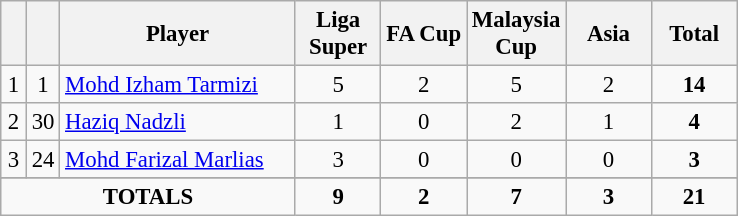<table class="wikitable sortable" style="font-size: 95%; text-align: center;">
<tr>
<th width=10></th>
<th width=10></th>
<th width=150>Player</th>
<th width=50>Liga Super</th>
<th width=50>FA Cup</th>
<th width=50>Malaysia Cup</th>
<th width=50>Asia</th>
<th width=50>Total</th>
</tr>
<tr>
<td>1</td>
<td>1</td>
<td align=left> <a href='#'>Mohd Izham Tarmizi</a></td>
<td>5</td>
<td>2</td>
<td>5</td>
<td>2</td>
<td><strong>14</strong></td>
</tr>
<tr>
<td>2</td>
<td>30</td>
<td align=left> <a href='#'>Haziq Nadzli</a></td>
<td>1</td>
<td>0</td>
<td>2</td>
<td>1</td>
<td><strong>4</strong></td>
</tr>
<tr>
<td>3</td>
<td>24</td>
<td align=left> <a href='#'>Mohd Farizal Marlias</a></td>
<td>3</td>
<td>0</td>
<td>0</td>
<td>0</td>
<td><strong>3</strong></td>
</tr>
<tr>
</tr>
<tr class="sortbottom">
<td colspan=3><strong>TOTALS</strong></td>
<td><strong>9</strong></td>
<td><strong>2</strong></td>
<td><strong>7</strong></td>
<td><strong>3</strong></td>
<td><strong>21</strong></td>
</tr>
</table>
